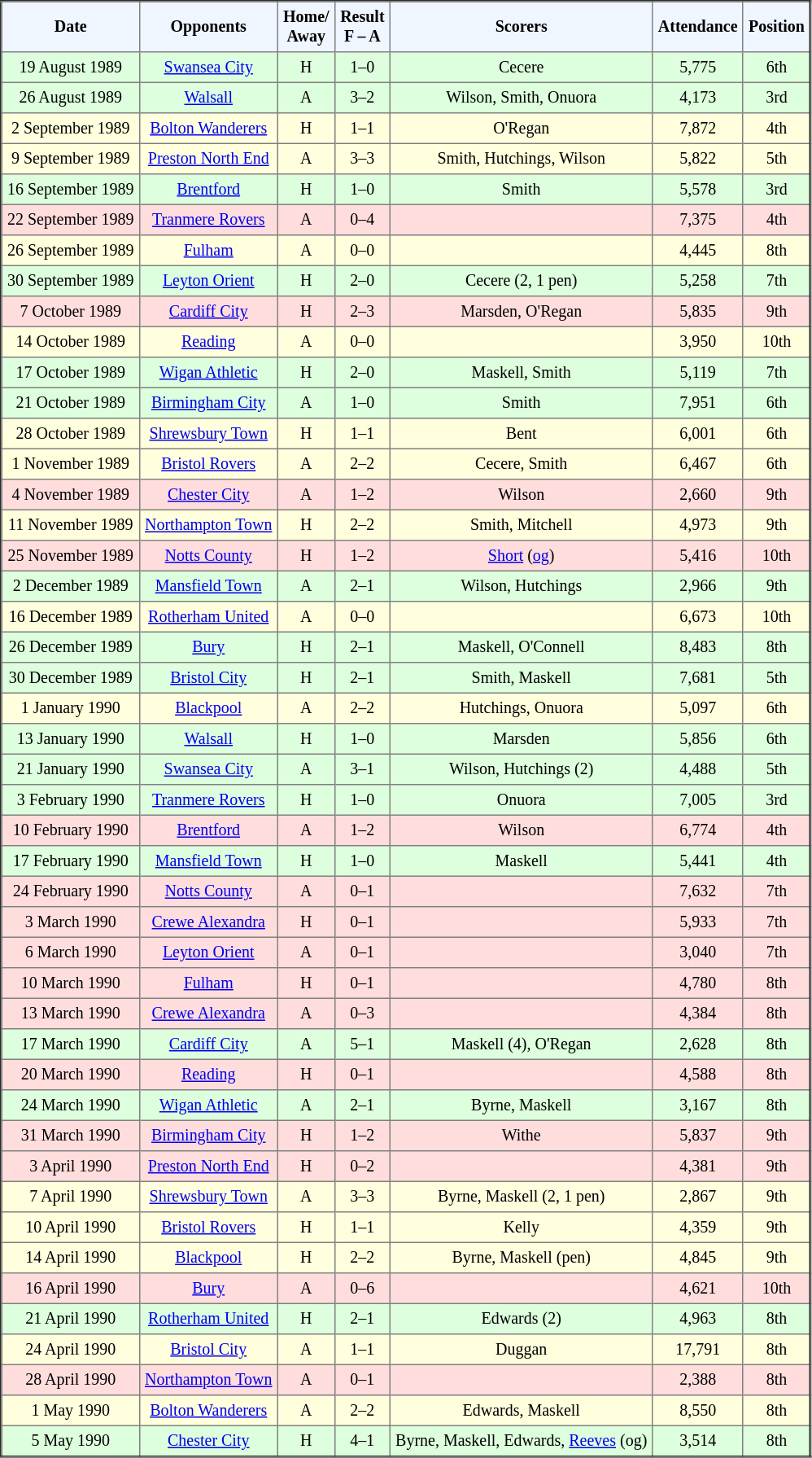<table border="2" cellpadding="4" style="border-collapse:collapse; text-align:center; font-size:smaller;">
<tr style="background:#f0f6ff;">
<th><strong>Date</strong></th>
<th><strong>Opponents</strong></th>
<th><strong>Home/<br>Away</strong></th>
<th><strong>Result<br>F – A</strong></th>
<th><strong>Scorers</strong></th>
<th><strong>Attendance</strong></th>
<th><strong>Position</strong></th>
</tr>
<tr bgcolor="#ddffdd">
<td>19 August 1989</td>
<td><a href='#'>Swansea City</a></td>
<td>H</td>
<td>1–0</td>
<td>Cecere</td>
<td>5,775</td>
<td>6th</td>
</tr>
<tr bgcolor="#ddffdd">
<td>26 August 1989</td>
<td><a href='#'>Walsall</a></td>
<td>A</td>
<td>3–2</td>
<td>Wilson, Smith, Onuora</td>
<td>4,173</td>
<td>3rd</td>
</tr>
<tr bgcolor="#ffffdd">
<td>2 September 1989</td>
<td><a href='#'>Bolton Wanderers</a></td>
<td>H</td>
<td>1–1</td>
<td>O'Regan</td>
<td>7,872</td>
<td>4th</td>
</tr>
<tr bgcolor="#ffffdd">
<td>9 September 1989</td>
<td><a href='#'>Preston North End</a></td>
<td>A</td>
<td>3–3</td>
<td>Smith, Hutchings, Wilson</td>
<td>5,822</td>
<td>5th</td>
</tr>
<tr bgcolor="#ddffdd">
<td>16 September 1989</td>
<td><a href='#'>Brentford</a></td>
<td>H</td>
<td>1–0</td>
<td>Smith</td>
<td>5,578</td>
<td>3rd</td>
</tr>
<tr bgcolor="#ffdddd">
<td>22 September 1989</td>
<td><a href='#'>Tranmere Rovers</a></td>
<td>A</td>
<td>0–4</td>
<td></td>
<td>7,375</td>
<td>4th</td>
</tr>
<tr bgcolor="#ffffdd">
<td>26 September 1989</td>
<td><a href='#'>Fulham</a></td>
<td>A</td>
<td>0–0</td>
<td></td>
<td>4,445</td>
<td>8th</td>
</tr>
<tr bgcolor="#ddffdd">
<td>30 September 1989</td>
<td><a href='#'>Leyton Orient</a></td>
<td>H</td>
<td>2–0</td>
<td>Cecere (2, 1 pen)</td>
<td>5,258</td>
<td>7th</td>
</tr>
<tr bgcolor="#ffdddd">
<td>7 October 1989</td>
<td><a href='#'>Cardiff City</a></td>
<td>H</td>
<td>2–3</td>
<td>Marsden, O'Regan</td>
<td>5,835</td>
<td>9th</td>
</tr>
<tr bgcolor="#ffffdd">
<td>14 October 1989</td>
<td><a href='#'>Reading</a></td>
<td>A</td>
<td>0–0</td>
<td></td>
<td>3,950</td>
<td>10th</td>
</tr>
<tr bgcolor="#ddffdd">
<td>17 October 1989</td>
<td><a href='#'>Wigan Athletic</a></td>
<td>H</td>
<td>2–0</td>
<td>Maskell, Smith</td>
<td>5,119</td>
<td>7th</td>
</tr>
<tr bgcolor="#ddffdd">
<td>21 October 1989</td>
<td><a href='#'>Birmingham City</a></td>
<td>A</td>
<td>1–0</td>
<td>Smith</td>
<td>7,951</td>
<td>6th</td>
</tr>
<tr bgcolor="#ffffdd">
<td>28 October 1989</td>
<td><a href='#'>Shrewsbury Town</a></td>
<td>H</td>
<td>1–1</td>
<td>Bent</td>
<td>6,001</td>
<td>6th</td>
</tr>
<tr bgcolor="#ffffdd">
<td>1 November 1989</td>
<td><a href='#'>Bristol Rovers</a></td>
<td>A</td>
<td>2–2</td>
<td>Cecere, Smith</td>
<td>6,467</td>
<td>6th</td>
</tr>
<tr bgcolor="#ffdddd">
<td>4 November 1989</td>
<td><a href='#'>Chester City</a></td>
<td>A</td>
<td>1–2</td>
<td>Wilson</td>
<td>2,660</td>
<td>9th</td>
</tr>
<tr bgcolor="#ffffdd">
<td>11 November 1989</td>
<td><a href='#'>Northampton Town</a></td>
<td>H</td>
<td>2–2</td>
<td>Smith, Mitchell</td>
<td>4,973</td>
<td>9th</td>
</tr>
<tr bgcolor="#ffdddd">
<td>25 November 1989</td>
<td><a href='#'>Notts County</a></td>
<td>H</td>
<td>1–2</td>
<td><a href='#'>Short</a> (<a href='#'>og</a>)</td>
<td>5,416</td>
<td>10th</td>
</tr>
<tr bgcolor="#ddffdd">
<td>2 December 1989</td>
<td><a href='#'>Mansfield Town</a></td>
<td>A</td>
<td>2–1</td>
<td>Wilson, Hutchings</td>
<td>2,966</td>
<td>9th</td>
</tr>
<tr bgcolor="#ffffdd">
<td>16 December 1989</td>
<td><a href='#'>Rotherham United</a></td>
<td>A</td>
<td>0–0</td>
<td></td>
<td>6,673</td>
<td>10th</td>
</tr>
<tr bgcolor="#ddffdd">
<td>26 December 1989</td>
<td><a href='#'>Bury</a></td>
<td>H</td>
<td>2–1</td>
<td>Maskell, O'Connell</td>
<td>8,483</td>
<td>8th</td>
</tr>
<tr bgcolor="#ddffdd">
<td>30 December 1989</td>
<td><a href='#'>Bristol City</a></td>
<td>H</td>
<td>2–1</td>
<td>Smith, Maskell</td>
<td>7,681</td>
<td>5th</td>
</tr>
<tr bgcolor="#ffffdd">
<td>1 January 1990</td>
<td><a href='#'>Blackpool</a></td>
<td>A</td>
<td>2–2</td>
<td>Hutchings, Onuora</td>
<td>5,097</td>
<td>6th</td>
</tr>
<tr bgcolor="#ddffdd">
<td>13 January 1990</td>
<td><a href='#'>Walsall</a></td>
<td>H</td>
<td>1–0</td>
<td>Marsden</td>
<td>5,856</td>
<td>6th</td>
</tr>
<tr bgcolor="#ddffdd">
<td>21 January 1990</td>
<td><a href='#'>Swansea City</a></td>
<td>A</td>
<td>3–1</td>
<td>Wilson, Hutchings (2)</td>
<td>4,488</td>
<td>5th</td>
</tr>
<tr bgcolor="#ddffdd">
<td>3 February 1990</td>
<td><a href='#'>Tranmere Rovers</a></td>
<td>H</td>
<td>1–0</td>
<td>Onuora</td>
<td>7,005</td>
<td>3rd</td>
</tr>
<tr bgcolor="#ffdddd">
<td>10 February 1990</td>
<td><a href='#'>Brentford</a></td>
<td>A</td>
<td>1–2</td>
<td>Wilson</td>
<td>6,774</td>
<td>4th</td>
</tr>
<tr bgcolor="#ddffdd">
<td>17 February 1990</td>
<td><a href='#'>Mansfield Town</a></td>
<td>H</td>
<td>1–0</td>
<td>Maskell</td>
<td>5,441</td>
<td>4th</td>
</tr>
<tr bgcolor="#ffdddd">
<td>24 February 1990</td>
<td><a href='#'>Notts County</a></td>
<td>A</td>
<td>0–1</td>
<td></td>
<td>7,632</td>
<td>7th</td>
</tr>
<tr bgcolor="#ffdddd">
<td>3 March 1990</td>
<td><a href='#'>Crewe Alexandra</a></td>
<td>H</td>
<td>0–1</td>
<td></td>
<td>5,933</td>
<td>7th</td>
</tr>
<tr bgcolor="#ffdddd">
<td>6 March 1990</td>
<td><a href='#'>Leyton Orient</a></td>
<td>A</td>
<td>0–1</td>
<td></td>
<td>3,040</td>
<td>7th</td>
</tr>
<tr bgcolor="#ffdddd">
<td>10 March 1990</td>
<td><a href='#'>Fulham</a></td>
<td>H</td>
<td>0–1</td>
<td></td>
<td>4,780</td>
<td>8th</td>
</tr>
<tr bgcolor="#ffdddd">
<td>13 March 1990</td>
<td><a href='#'>Crewe Alexandra</a></td>
<td>A</td>
<td>0–3</td>
<td></td>
<td>4,384</td>
<td>8th</td>
</tr>
<tr bgcolor="#ddffdd">
<td>17 March 1990</td>
<td><a href='#'>Cardiff City</a></td>
<td>A</td>
<td>5–1</td>
<td>Maskell (4), O'Regan</td>
<td>2,628</td>
<td>8th</td>
</tr>
<tr bgcolor="#ffdddd">
<td>20 March 1990</td>
<td><a href='#'>Reading</a></td>
<td>H</td>
<td>0–1</td>
<td></td>
<td>4,588</td>
<td>8th</td>
</tr>
<tr bgcolor="#ddffdd">
<td>24 March 1990</td>
<td><a href='#'>Wigan Athletic</a></td>
<td>A</td>
<td>2–1</td>
<td>Byrne, Maskell</td>
<td>3,167</td>
<td>8th</td>
</tr>
<tr bgcolor="#ffdddd">
<td>31 March 1990</td>
<td><a href='#'>Birmingham City</a></td>
<td>H</td>
<td>1–2</td>
<td>Withe</td>
<td>5,837</td>
<td>9th</td>
</tr>
<tr bgcolor="#ffdddd">
<td>3 April 1990</td>
<td><a href='#'>Preston North End</a></td>
<td>H</td>
<td>0–2</td>
<td></td>
<td>4,381</td>
<td>9th</td>
</tr>
<tr bgcolor="#ffffdd">
<td>7 April 1990</td>
<td><a href='#'>Shrewsbury Town</a></td>
<td>A</td>
<td>3–3</td>
<td>Byrne, Maskell (2, 1 pen)</td>
<td>2,867</td>
<td>9th</td>
</tr>
<tr bgcolor="#ffffdd">
<td>10 April 1990</td>
<td><a href='#'>Bristol Rovers</a></td>
<td>H</td>
<td>1–1</td>
<td>Kelly</td>
<td>4,359</td>
<td>9th</td>
</tr>
<tr bgcolor="#ffffdd">
<td>14 April 1990</td>
<td><a href='#'>Blackpool</a></td>
<td>H</td>
<td>2–2</td>
<td>Byrne, Maskell (pen)</td>
<td>4,845</td>
<td>9th</td>
</tr>
<tr bgcolor="#ffdddd">
<td>16 April 1990</td>
<td><a href='#'>Bury</a></td>
<td>A</td>
<td>0–6</td>
<td></td>
<td>4,621</td>
<td>10th</td>
</tr>
<tr bgcolor="#ddffdd">
<td>21 April 1990</td>
<td><a href='#'>Rotherham United</a></td>
<td>H</td>
<td>2–1</td>
<td>Edwards (2)</td>
<td>4,963</td>
<td>8th</td>
</tr>
<tr bgcolor="#ffffdd">
<td>24 April 1990</td>
<td><a href='#'>Bristol City</a></td>
<td>A</td>
<td>1–1</td>
<td>Duggan</td>
<td>17,791</td>
<td>8th</td>
</tr>
<tr bgcolor="#ffdddd">
<td>28 April 1990</td>
<td><a href='#'>Northampton Town</a></td>
<td>A</td>
<td>0–1</td>
<td></td>
<td>2,388</td>
<td>8th</td>
</tr>
<tr bgcolor="#ffffdd">
<td>1 May 1990</td>
<td><a href='#'>Bolton Wanderers</a></td>
<td>A</td>
<td>2–2</td>
<td>Edwards, Maskell</td>
<td>8,550</td>
<td>8th</td>
</tr>
<tr bgcolor="#ddffdd">
<td>5 May 1990</td>
<td><a href='#'>Chester City</a></td>
<td>H</td>
<td>4–1</td>
<td>Byrne, Maskell, Edwards, <a href='#'>Reeves</a> (og)</td>
<td>3,514</td>
<td>8th</td>
</tr>
</table>
